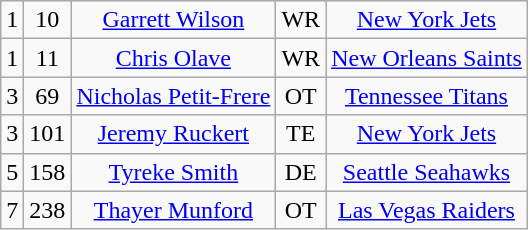<table class="wikitable" style="text-align:center">
<tr>
<td>1</td>
<td>10</td>
<td><a href='#'>Garrett Wilson</a></td>
<td>WR</td>
<td><a href='#'>New York Jets</a></td>
</tr>
<tr>
<td>1</td>
<td>11</td>
<td><a href='#'>Chris Olave</a></td>
<td>WR</td>
<td><a href='#'>New Orleans Saints</a></td>
</tr>
<tr>
<td>3</td>
<td>69</td>
<td><a href='#'>Nicholas Petit-Frere</a></td>
<td>OT</td>
<td><a href='#'>Tennessee Titans</a></td>
</tr>
<tr>
<td>3</td>
<td>101</td>
<td><a href='#'>Jeremy Ruckert</a></td>
<td>TE</td>
<td><a href='#'>New York Jets</a></td>
</tr>
<tr>
<td>5</td>
<td>158</td>
<td><a href='#'>Tyreke Smith</a></td>
<td>DE</td>
<td><a href='#'>Seattle Seahawks</a></td>
</tr>
<tr>
<td>7</td>
<td>238</td>
<td><a href='#'>Thayer Munford</a></td>
<td>OT</td>
<td><a href='#'>Las Vegas Raiders</a></td>
</tr>
</table>
